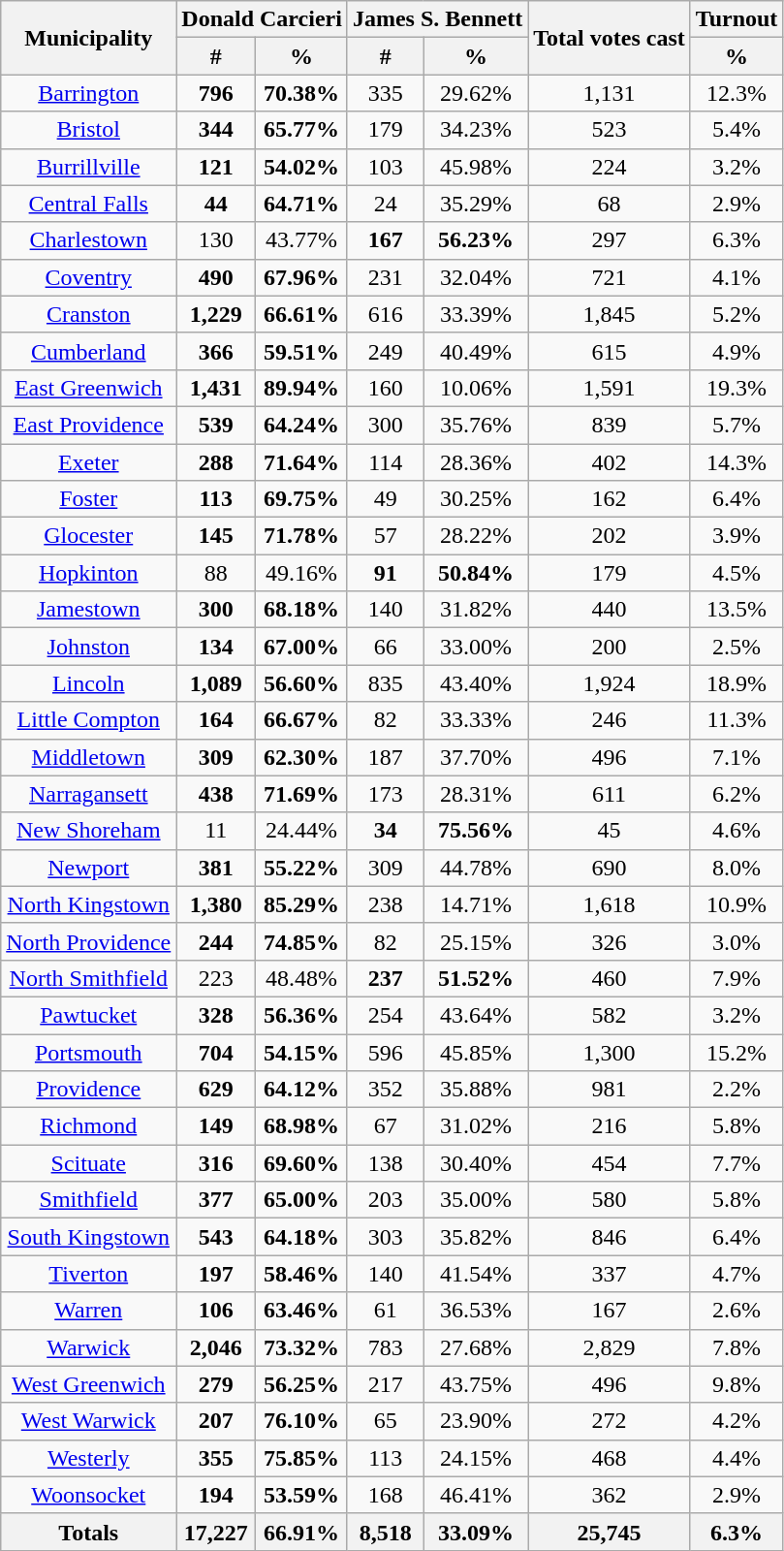<table class="wikitable sortable">
<tr>
<th rowspan="2">Municipality</th>
<th colspan="2">Donald Carcieri</th>
<th colspan="2">James S. Bennett</th>
<th rowspan="2">Total votes cast</th>
<th rowspan="1">Turnout</th>
</tr>
<tr>
<th data-sort-type="number" style="text-align:center;">#</th>
<th data-sort-type="number" style="text-align:center;">%</th>
<th data-sort-type="number" style="text-align:center;">#</th>
<th data-sort-type="number" style="text-align:center;">%</th>
<th data-sort-type="number" style="text-align:center;">%</th>
</tr>
<tr style="text-align:center;">
<td><a href='#'>Barrington</a></td>
<td><strong>796</strong></td>
<td><strong>70.38%</strong></td>
<td>335</td>
<td>29.62%</td>
<td>1,131</td>
<td>12.3%</td>
</tr>
<tr style="text-align:center;">
<td><a href='#'>Bristol</a></td>
<td><strong>344</strong></td>
<td><strong>65.77%</strong></td>
<td>179</td>
<td>34.23%</td>
<td>523</td>
<td>5.4%</td>
</tr>
<tr style="text-align:center;">
<td><a href='#'>Burrillville</a></td>
<td><strong>121</strong></td>
<td><strong>54.02%</strong></td>
<td>103</td>
<td>45.98%</td>
<td>224</td>
<td>3.2%</td>
</tr>
<tr style="text-align:center;">
<td><a href='#'>Central Falls</a></td>
<td><strong>44</strong></td>
<td><strong>64.71%</strong></td>
<td>24</td>
<td>35.29%</td>
<td>68</td>
<td>2.9%</td>
</tr>
<tr style="text-align:center;">
<td><a href='#'>Charlestown</a></td>
<td>130</td>
<td>43.77%</td>
<td><strong>167</strong></td>
<td><strong>56.23%</strong></td>
<td>297</td>
<td>6.3%</td>
</tr>
<tr style="text-align:center;">
<td><a href='#'>Coventry</a></td>
<td><strong>490</strong></td>
<td><strong>67.96%</strong></td>
<td>231</td>
<td>32.04%</td>
<td>721</td>
<td>4.1%</td>
</tr>
<tr style="text-align:center;">
<td><a href='#'>Cranston</a></td>
<td><strong>1,229</strong></td>
<td><strong>66.61%</strong></td>
<td>616</td>
<td>33.39%</td>
<td>1,845</td>
<td>5.2%</td>
</tr>
<tr style="text-align:center;">
<td><a href='#'>Cumberland</a></td>
<td><strong>366</strong></td>
<td><strong>59.51%</strong></td>
<td>249</td>
<td>40.49%</td>
<td>615</td>
<td>4.9%</td>
</tr>
<tr style="text-align:center;">
<td><a href='#'>East Greenwich</a></td>
<td><strong>1,431</strong></td>
<td><strong>89.94%</strong></td>
<td>160</td>
<td>10.06%</td>
<td>1,591</td>
<td>19.3%</td>
</tr>
<tr style="text-align:center;">
<td><a href='#'>East Providence</a></td>
<td><strong>539</strong></td>
<td><strong>64.24%</strong></td>
<td>300</td>
<td>35.76%</td>
<td>839</td>
<td>5.7%</td>
</tr>
<tr style="text-align:center;">
<td><a href='#'>Exeter</a></td>
<td><strong>288</strong></td>
<td><strong>71.64%</strong></td>
<td>114</td>
<td>28.36%</td>
<td>402</td>
<td>14.3%</td>
</tr>
<tr style="text-align:center;">
<td><a href='#'>Foster</a></td>
<td><strong>113</strong></td>
<td><strong>69.75%</strong></td>
<td>49</td>
<td>30.25%</td>
<td>162</td>
<td>6.4%</td>
</tr>
<tr style="text-align:center;">
<td><a href='#'>Glocester</a></td>
<td><strong>145</strong></td>
<td><strong>71.78%</strong></td>
<td>57</td>
<td>28.22%</td>
<td>202</td>
<td>3.9%</td>
</tr>
<tr style="text-align:center;">
<td><a href='#'>Hopkinton</a></td>
<td>88</td>
<td>49.16%</td>
<td><strong>91</strong></td>
<td><strong>50.84%</strong></td>
<td>179</td>
<td>4.5%</td>
</tr>
<tr style="text-align:center;">
<td><a href='#'>Jamestown</a></td>
<td><strong>300</strong></td>
<td><strong>68.18%</strong></td>
<td>140</td>
<td>31.82%</td>
<td>440</td>
<td>13.5%</td>
</tr>
<tr style="text-align:center;">
<td><a href='#'>Johnston</a></td>
<td><strong>134</strong></td>
<td><strong>67.00%</strong></td>
<td>66</td>
<td>33.00%</td>
<td>200</td>
<td>2.5%</td>
</tr>
<tr style="text-align:center;">
<td><a href='#'>Lincoln</a></td>
<td><strong>1,089</strong></td>
<td><strong>56.60%</strong></td>
<td>835</td>
<td>43.40%</td>
<td>1,924</td>
<td>18.9%</td>
</tr>
<tr style="text-align:center;">
<td><a href='#'>Little Compton</a></td>
<td><strong>164</strong></td>
<td><strong>66.67%</strong></td>
<td>82</td>
<td>33.33%</td>
<td>246</td>
<td>11.3%</td>
</tr>
<tr style="text-align:center;">
<td><a href='#'>Middletown</a></td>
<td><strong>309</strong></td>
<td><strong>62.30%</strong></td>
<td>187</td>
<td>37.70%</td>
<td>496</td>
<td>7.1%</td>
</tr>
<tr style="text-align:center;">
<td><a href='#'>Narragansett</a></td>
<td><strong>438</strong></td>
<td><strong>71.69%</strong></td>
<td>173</td>
<td>28.31%</td>
<td>611</td>
<td>6.2%</td>
</tr>
<tr style="text-align:center;">
<td><a href='#'>New Shoreham</a></td>
<td>11</td>
<td>24.44%</td>
<td><strong>34</strong></td>
<td><strong>75.56%</strong></td>
<td>45</td>
<td>4.6%</td>
</tr>
<tr style="text-align:center;">
<td><a href='#'>Newport</a></td>
<td><strong>381</strong></td>
<td><strong>55.22%</strong></td>
<td>309</td>
<td>44.78%</td>
<td>690</td>
<td>8.0%</td>
</tr>
<tr style="text-align:center;">
<td><a href='#'>North Kingstown</a></td>
<td><strong>1,380</strong></td>
<td><strong>85.29%</strong></td>
<td>238</td>
<td>14.71%</td>
<td>1,618</td>
<td>10.9%</td>
</tr>
<tr style="text-align:center;">
<td><a href='#'>North Providence</a></td>
<td><strong>244</strong></td>
<td><strong>74.85%</strong></td>
<td>82</td>
<td>25.15%</td>
<td>326</td>
<td>3.0%</td>
</tr>
<tr style="text-align:center;">
<td><a href='#'>North Smithfield</a></td>
<td>223</td>
<td>48.48%</td>
<td><strong>237</strong></td>
<td><strong>51.52%</strong></td>
<td>460</td>
<td>7.9%</td>
</tr>
<tr style="text-align:center;">
<td><a href='#'>Pawtucket</a></td>
<td><strong>328</strong></td>
<td><strong>56.36%</strong></td>
<td>254</td>
<td>43.64%</td>
<td>582</td>
<td>3.2%</td>
</tr>
<tr style="text-align:center;">
<td><a href='#'>Portsmouth</a></td>
<td><strong>704</strong></td>
<td><strong>54.15%</strong></td>
<td>596</td>
<td>45.85%</td>
<td>1,300</td>
<td>15.2%</td>
</tr>
<tr style="text-align:center;">
<td><a href='#'>Providence</a></td>
<td><strong>629</strong></td>
<td><strong>64.12%</strong></td>
<td>352</td>
<td>35.88%</td>
<td>981</td>
<td>2.2%</td>
</tr>
<tr style="text-align:center;">
<td><a href='#'>Richmond</a></td>
<td><strong>149</strong></td>
<td><strong>68.98%</strong></td>
<td>67</td>
<td>31.02%</td>
<td>216</td>
<td>5.8%</td>
</tr>
<tr - style="text-align:center;">
<td><a href='#'>Scituate</a></td>
<td><strong>316</strong></td>
<td><strong>69.60%</strong></td>
<td>138</td>
<td>30.40%</td>
<td>454</td>
<td>7.7%</td>
</tr>
<tr - style="text-align:center;">
<td><a href='#'>Smithfield</a></td>
<td><strong>377</strong></td>
<td><strong>65.00%</strong></td>
<td>203</td>
<td>35.00%</td>
<td>580</td>
<td>5.8%</td>
</tr>
<tr - style="text-align:center;">
<td><a href='#'>South Kingstown</a></td>
<td><strong>543</strong></td>
<td><strong>64.18%</strong></td>
<td>303</td>
<td>35.82%</td>
<td>846</td>
<td>6.4%</td>
</tr>
<tr - style="text-align:center;">
<td><a href='#'>Tiverton</a></td>
<td><strong>197</strong></td>
<td><strong>58.46%</strong></td>
<td>140</td>
<td>41.54%</td>
<td>337</td>
<td>4.7%</td>
</tr>
<tr - style="text-align:center;">
<td><a href='#'>Warren</a></td>
<td><strong>106</strong></td>
<td><strong>63.46%</strong></td>
<td>61</td>
<td>36.53%</td>
<td>167</td>
<td>2.6%</td>
</tr>
<tr - style="text-align:center;">
<td><a href='#'>Warwick</a></td>
<td><strong>2,046</strong></td>
<td><strong>73.32%</strong></td>
<td>783</td>
<td>27.68%</td>
<td>2,829</td>
<td>7.8%</td>
</tr>
<tr - style="text-align:center;">
<td><a href='#'>West Greenwich</a></td>
<td><strong>279</strong></td>
<td><strong>56.25%</strong></td>
<td>217</td>
<td>43.75%</td>
<td>496</td>
<td>9.8%</td>
</tr>
<tr - style="text-align:center;">
<td><a href='#'>West Warwick</a></td>
<td><strong>207</strong></td>
<td><strong>76.10%</strong></td>
<td>65</td>
<td>23.90%</td>
<td>272</td>
<td>4.2%</td>
</tr>
<tr - style="text-align:center;">
<td><a href='#'>Westerly</a></td>
<td><strong>355</strong></td>
<td><strong>75.85%</strong></td>
<td>113</td>
<td>24.15%</td>
<td>468</td>
<td>4.4%</td>
</tr>
<tr - style="text-align:center;">
<td><a href='#'>Woonsocket</a></td>
<td><strong>194</strong></td>
<td><strong>53.59%</strong></td>
<td>168</td>
<td>46.41%</td>
<td>362</td>
<td>2.9%</td>
</tr>
<tr style="text-align:center;">
<th>Totals</th>
<th>17,227</th>
<th>66.91%</th>
<th>8,518</th>
<th>33.09%</th>
<th>25,745</th>
<th>6.3%</th>
</tr>
</table>
